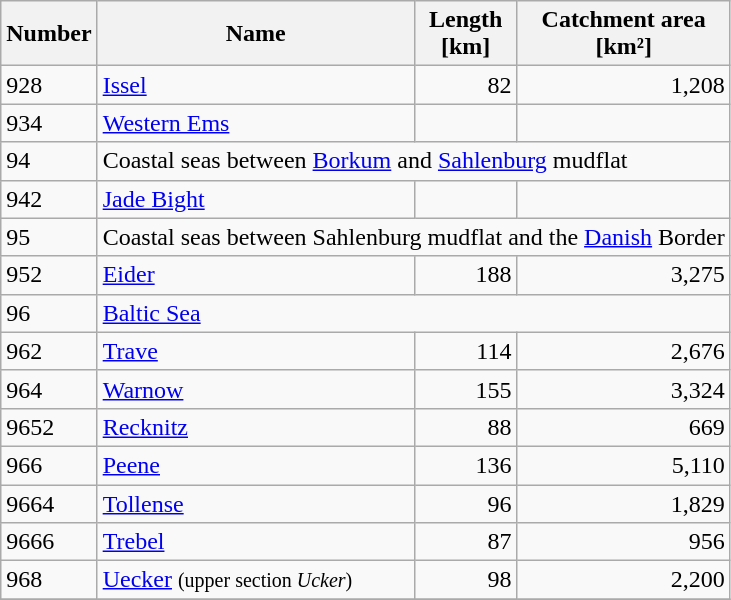<table class="wikitable sortable">
<tr>
<th>Number</th>
<th>Name</th>
<th>Length<br>[km]</th>
<th>Catchment area<br>[km²]</th>
</tr>
<tr>
<td style="text-align:left;">928</td>
<td style="text-align:left;"><a href='#'>Issel</a></td>
<td style="text-align:right;">82</td>
<td style="text-align:right;">1,208</td>
</tr>
<tr>
<td style="text-align:left;">934</td>
<td style="text-align:left;"><a href='#'>Western Ems</a></td>
<td style="text-align:right;"></td>
<td style="text-align:right;"></td>
</tr>
<tr>
<td style="text-align:left;">94</td>
<td style="text-align:left;" colspan="3">Coastal seas between <a href='#'>Borkum</a> and  <a href='#'>Sahlenburg</a> mudflat</td>
</tr>
<tr>
<td style="text-align:left;">942</td>
<td style="text-align:left;"><a href='#'>Jade Bight</a></td>
<td style="text-align:right;"></td>
<td style="text-align:right;"></td>
</tr>
<tr>
<td style="text-align:left;">95</td>
<td style="text-align:left;" colspan="3">Coastal seas between Sahlenburg mudflat and the <a href='#'>Danish</a> Border</td>
</tr>
<tr>
<td style="text-align:left;">952</td>
<td style="text-align:left;"><a href='#'>Eider</a></td>
<td style="text-align:right;">188</td>
<td style="text-align:right;">3,275</td>
</tr>
<tr>
<td style="text-align:left;">96</td>
<td style="text-align:left;" colspan="3"><a href='#'>Baltic Sea</a></td>
</tr>
<tr>
<td style="text-align:left;">962</td>
<td style="text-align:left;"><a href='#'>Trave</a></td>
<td style="text-align:right;">114</td>
<td style="text-align:right;">2,676</td>
</tr>
<tr>
<td style="text-align:left;">964</td>
<td style="text-align:left;"><a href='#'>Warnow</a></td>
<td style="text-align:right;">155</td>
<td style="text-align:right;">3,324</td>
</tr>
<tr>
<td style="text-align:left;">9652</td>
<td style="text-align:left;"><a href='#'>Recknitz</a></td>
<td style="text-align:right;">88</td>
<td style="text-align:right;">669</td>
</tr>
<tr>
<td style="text-align:left;">966</td>
<td style="text-align:left;"><a href='#'>Peene</a></td>
<td style="text-align:right;">136</td>
<td style="text-align:right;">5,110</td>
</tr>
<tr>
<td style="text-align:left;">9664</td>
<td style="text-align:left;"><a href='#'>Tollense</a></td>
<td style="text-align:right;">96</td>
<td style="text-align:right;">1,829</td>
</tr>
<tr>
<td style="text-align:left;">9666</td>
<td style="text-align:left;"><a href='#'>Trebel</a></td>
<td style="text-align:right;">87</td>
<td style="text-align:right;">956</td>
</tr>
<tr>
<td style="text-align:left;">968</td>
<td style="text-align:left;"><a href='#'>Uecker</a> <small>(upper section <em>Ucker</em>)</small></td>
<td style="text-align:right;">98</td>
<td style="text-align:right;">2,200</td>
</tr>
<tr>
</tr>
</table>
